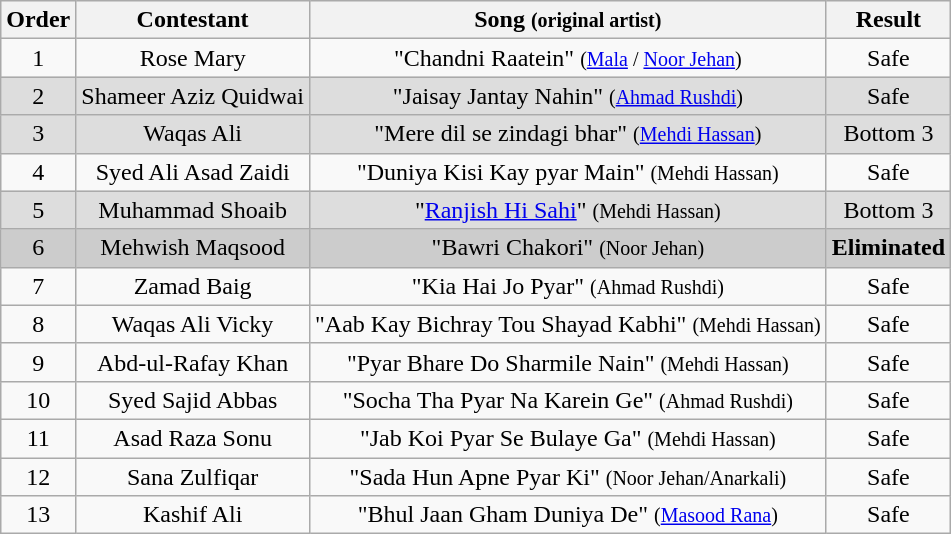<table class="wikitable plainrowheaders" style="text-align:center;">
<tr style="background:#f2f2f2;">
<th scope="col">Order </th>
<th scope="col">Contestant</th>
<th scope="col">Song <small>(original artist)</small></th>
<th scope="col">Result</th>
</tr>
<tr>
<td>1</td>
<td scope="row">Rose Mary</td>
<td>"Chandni Raatein" <small>(<a href='#'>Mala</a> / <a href='#'>Noor Jehan</a>)</small></td>
<td>Safe</td>
</tr>
<tr style="background:#ddd;">
<td>2</td>
<td scope="row">Shameer Aziz Quidwai</td>
<td>"Jaisay Jantay Nahin" <small>(<a href='#'>Ahmad Rushdi</a>)</small></td>
<td>Safe</td>
</tr>
<tr style="background:#ddd;">
<td>3</td>
<td scope="row">Waqas Ali</td>
<td>"Mere dil se zindagi bhar" <small>(<a href='#'>Mehdi Hassan</a>)</small></td>
<td>Bottom 3</td>
</tr>
<tr>
<td>4</td>
<td scope="row">Syed Ali Asad Zaidi</td>
<td>"Duniya Kisi Kay pyar Main" <small>(Mehdi Hassan)</small></td>
<td>Safe</td>
</tr>
<tr style="background:#ddd;">
<td>5</td>
<td scope="row">Muhammad Shoaib</td>
<td>"<a href='#'>Ranjish Hi Sahi</a>" <small>(Mehdi Hassan)</small></td>
<td>Bottom 3</td>
</tr>
<tr style="background:#ccc;">
<td>6</td>
<td scope="row">Mehwish Maqsood</td>
<td>"Bawri Chakori" <small>(Noor Jehan)</small></td>
<td><strong>Eliminated</strong></td>
</tr>
<tr>
<td>7</td>
<td scope="row">Zamad Baig</td>
<td>"Kia Hai Jo Pyar" <small>(Ahmad Rushdi)</small></td>
<td>Safe</td>
</tr>
<tr>
<td>8</td>
<td scope="row">Waqas Ali Vicky</td>
<td>"Aab Kay Bichray Tou Shayad Kabhi" <small>(Mehdi Hassan)</small></td>
<td>Safe</td>
</tr>
<tr>
<td>9</td>
<td scope="row">Abd-ul-Rafay Khan</td>
<td>"Pyar Bhare Do Sharmile Nain" <small>(Mehdi Hassan)</small></td>
<td>Safe</td>
</tr>
<tr>
<td>10</td>
<td scope="row">Syed Sajid Abbas</td>
<td>"Socha Tha Pyar Na Karein Ge" <small>(Ahmad Rushdi)  </small></td>
<td>Safe</td>
</tr>
<tr>
<td>11</td>
<td scope="row">Asad Raza Sonu</td>
<td>"Jab Koi Pyar Se Bulaye Ga" <small>(Mehdi Hassan)</small></td>
<td>Safe</td>
</tr>
<tr>
<td>12</td>
<td scope="row">Sana Zulfiqar</td>
<td>"Sada Hun Apne Pyar Ki" <small>(Noor Jehan/Anarkali) </small></td>
<td>Safe</td>
</tr>
<tr>
<td>13</td>
<td scope="row">Kashif Ali</td>
<td>"Bhul Jaan Gham Duniya De" <small>(<a href='#'>Masood Rana</a>)</small></td>
<td>Safe</td>
</tr>
</table>
